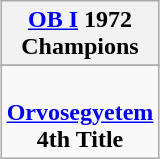<table class="wikitable" style="text-align: center; margin: 0 auto;">
<tr>
<th><a href='#'>OB I</a> 1972<br>Champions</th>
</tr>
<tr>
</tr>
<tr>
<td> <br><strong><a href='#'>Orvosegyetem</a></strong><br><strong>4th Title</strong></td>
</tr>
</table>
